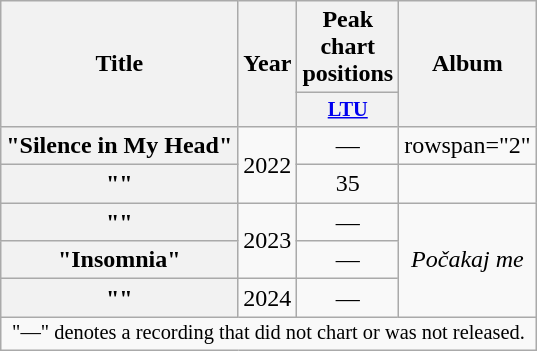<table class="wikitable plainrowheaders" style="text-align:center;">
<tr>
<th scope="col" rowspan="2">Title</th>
<th scope="col" rowspan="2">Year</th>
<th scope="col" colspan="1">Peak chart positions</th>
<th scope="col" rowspan="2">Album</th>
</tr>
<tr>
<th scope="col" style="width:3em;font-size:85%;"><a href='#'>LTU</a><br></th>
</tr>
<tr>
<th scope="row">"Silence in My Head"</th>
<td rowspan="2">2022</td>
<td>—</td>
<td>rowspan="2" </td>
</tr>
<tr>
<th scope="row">""</th>
<td>35</td>
</tr>
<tr>
<th scope="row">""</th>
<td rowspan="2">2023</td>
<td>—</td>
<td rowspan="3"><em>Počakaj me</em></td>
</tr>
<tr>
<th scope="row">"Insomnia"</th>
<td>—</td>
</tr>
<tr>
<th scope="row">""</th>
<td>2024</td>
<td>—</td>
</tr>
<tr>
<td style="font-size:85%;" colspan="22">"—" denotes a recording that did not chart or was not released.</td>
</tr>
</table>
